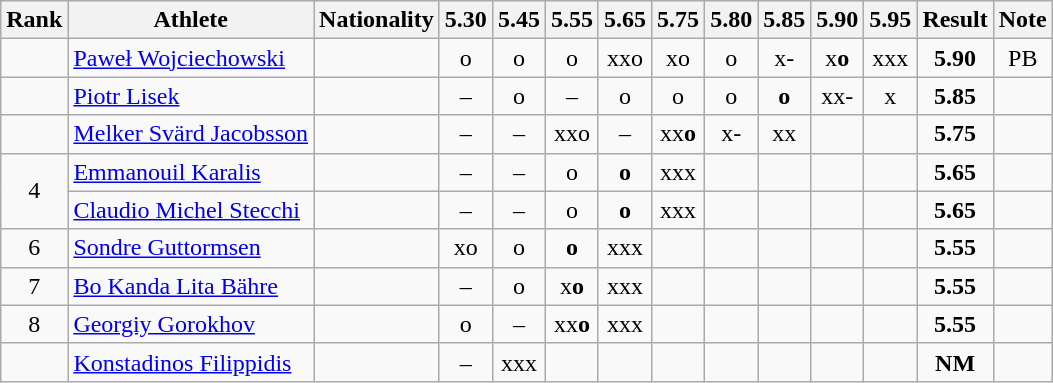<table class="wikitable sortable" style="text-align:center">
<tr>
<th>Rank</th>
<th>Athlete</th>
<th>Nationality</th>
<th>5.30</th>
<th>5.45</th>
<th>5.55</th>
<th>5.65</th>
<th>5.75</th>
<th>5.80</th>
<th>5.85</th>
<th>5.90</th>
<th>5.95</th>
<th>Result</th>
<th>Note</th>
</tr>
<tr>
<td></td>
<td align=left><a href='#'>Paweł Wojciechowski</a></td>
<td align=left></td>
<td>o</td>
<td>o</td>
<td>o</td>
<td>xxo</td>
<td>xo</td>
<td>o</td>
<td>x-</td>
<td>x<strong>o</strong></td>
<td>xxx</td>
<td><strong>5.90</strong></td>
<td>PB</td>
</tr>
<tr>
<td></td>
<td align=left><a href='#'>Piotr Lisek</a></td>
<td align=left></td>
<td>–</td>
<td>o</td>
<td>–</td>
<td>o</td>
<td>o</td>
<td>o</td>
<td><strong>o</strong></td>
<td>xx-</td>
<td>x</td>
<td><strong>5.85</strong></td>
<td></td>
</tr>
<tr>
<td></td>
<td align=left><a href='#'>Melker Svärd Jacobsson</a></td>
<td align=left></td>
<td>–</td>
<td>–</td>
<td>xxo</td>
<td>–</td>
<td>xx<strong>o</strong></td>
<td>x-</td>
<td>xx</td>
<td></td>
<td></td>
<td><strong>5.75</strong></td>
<td></td>
</tr>
<tr>
<td rowspan=2>4</td>
<td align=left><a href='#'>Emmanouil Karalis</a></td>
<td align=left></td>
<td>–</td>
<td>–</td>
<td>o</td>
<td><strong>o</strong></td>
<td>xxx</td>
<td></td>
<td></td>
<td></td>
<td></td>
<td><strong>5.65</strong></td>
<td></td>
</tr>
<tr>
<td align=left><a href='#'>Claudio Michel Stecchi</a></td>
<td align=left></td>
<td>–</td>
<td>–</td>
<td>o</td>
<td><strong>o</strong></td>
<td>xxx</td>
<td></td>
<td></td>
<td></td>
<td></td>
<td><strong>5.65</strong></td>
<td></td>
</tr>
<tr>
<td>6</td>
<td align=left><a href='#'>Sondre Guttormsen</a></td>
<td align=left></td>
<td>xo</td>
<td>o</td>
<td><strong>o</strong></td>
<td>xxx</td>
<td></td>
<td></td>
<td></td>
<td></td>
<td></td>
<td><strong>5.55</strong></td>
<td></td>
</tr>
<tr>
<td>7</td>
<td align=left><a href='#'>Bo Kanda Lita Bähre</a></td>
<td align=left></td>
<td>–</td>
<td>o</td>
<td>x<strong>o</strong></td>
<td>xxx</td>
<td></td>
<td></td>
<td></td>
<td></td>
<td></td>
<td><strong>5.55</strong></td>
<td></td>
</tr>
<tr>
<td>8</td>
<td align=left><a href='#'>Georgiy Gorokhov</a></td>
<td align=left></td>
<td>o</td>
<td>–</td>
<td>xx<strong>o</strong></td>
<td>xxx</td>
<td></td>
<td></td>
<td></td>
<td></td>
<td></td>
<td><strong>5.55</strong></td>
<td></td>
</tr>
<tr>
<td></td>
<td align=left><a href='#'>Konstadinos Filippidis</a></td>
<td align=left></td>
<td>–</td>
<td>xxx</td>
<td></td>
<td></td>
<td></td>
<td></td>
<td></td>
<td></td>
<td></td>
<td><strong>NM</strong></td>
<td></td>
</tr>
</table>
